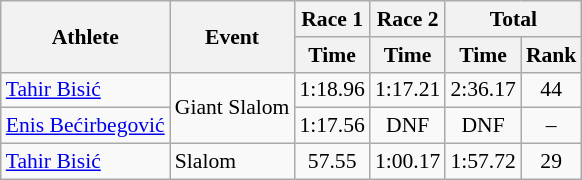<table class="wikitable" style="font-size:90%">
<tr>
<th rowspan="2">Athlete</th>
<th rowspan="2">Event</th>
<th>Race 1</th>
<th>Race 2</th>
<th colspan="2">Total</th>
</tr>
<tr>
<th>Time</th>
<th>Time</th>
<th>Time</th>
<th>Rank</th>
</tr>
<tr>
<td><a href='#'>Tahir Bisić</a></td>
<td rowspan="2">Giant Slalom</td>
<td align="center">1:18.96</td>
<td align="center">1:17.21</td>
<td align="center">2:36.17</td>
<td align="center">44</td>
</tr>
<tr>
<td><a href='#'>Enis Bećirbegović</a></td>
<td align="center">1:17.56</td>
<td align="center">DNF</td>
<td align="center">DNF</td>
<td align="center">–</td>
</tr>
<tr>
<td><a href='#'>Tahir Bisić</a></td>
<td>Slalom</td>
<td align="center">57.55</td>
<td align="center">1:00.17</td>
<td align="center">1:57.72</td>
<td align="center">29</td>
</tr>
</table>
